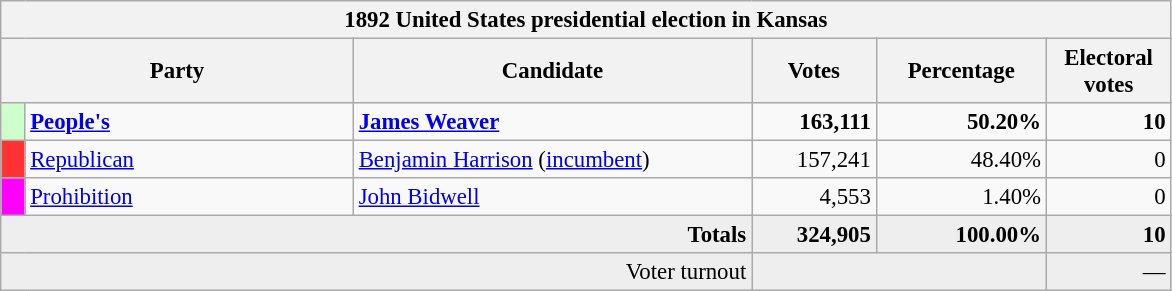<table class="wikitable" style="font-size: 95%;">
<tr>
<th colspan="6">1892 United States presidential election in Kansas</th>
</tr>
<tr>
<th colspan="2" style="width: 15em">Party</th>
<th style="width: 17em">Candidate</th>
<th style="width: 5em">Votes</th>
<th style="width: 7em">Percentage</th>
<th style="width: 5em">Electoral votes</th>
</tr>
<tr>
<th style="background-color:#CCFFCC; width: 3px"></th>
<td style="width: 130px"><strong><a href='#'>People's</a></strong></td>
<td><strong><a href='#'>James Weaver</a></strong></td>
<td align="right"><strong>163,111</strong></td>
<td align="right"><strong>50.20%</strong></td>
<td align="right"><strong>10</strong></td>
</tr>
<tr>
<th style="background-color:#FF3333; width: 3px"></th>
<td style="width: 130px"><a href='#'>Republican</a></td>
<td><a href='#'>Benjamin Harrison</a> (<a href='#'>incumbent</a>)</td>
<td align="right">157,241</td>
<td align="right">48.40%</td>
<td align="right">0</td>
</tr>
<tr>
<th style="background-color:#FF00FF; width: 3px"></th>
<td style="width: 130px"><a href='#'>Prohibition</a></td>
<td><a href='#'>John Bidwell</a></td>
<td align="right">4,553</td>
<td align="right">1.40%</td>
<td align="right">0</td>
</tr>
<tr bgcolor="#EEEEEE">
<td colspan="3" align="right"><strong>Totals</strong></td>
<td align="right"><strong>324,905</strong></td>
<td align="right"><strong>100.00%</strong></td>
<td align="right"><strong>10</strong></td>
</tr>
<tr bgcolor="#EEEEEE">
<td colspan="3" align="right">Voter turnout</td>
<td colspan="2" align="right"></td>
<td align="right">—</td>
</tr>
</table>
